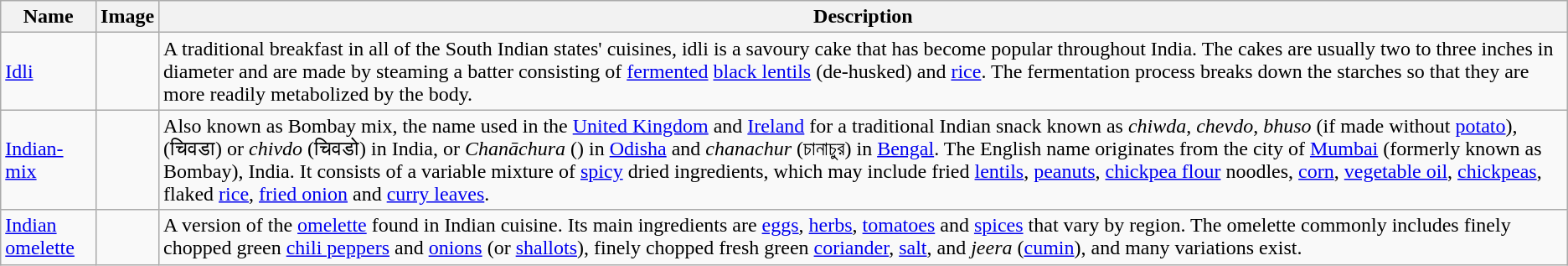<table class="wikitable">
<tr>
<th>Name</th>
<th>Image</th>
<th>Description</th>
</tr>
<tr>
<td><a href='#'>Idli</a></td>
<td></td>
<td>A traditional breakfast in all of the South Indian states' cuisines, idli is a savoury cake that has become popular throughout India. The cakes are usually two to three inches in diameter and are made by steaming a batter consisting of <a href='#'>fermented</a> <a href='#'>black lentils</a> (de-husked) and <a href='#'>rice</a>. The fermentation process breaks down the starches so that they are more readily metabolized by the body.</td>
</tr>
<tr>
<td><a href='#'>Indian-mix</a></td>
<td></td>
<td>Also known as Bombay mix, the name used in the <a href='#'>United Kingdom</a> and <a href='#'>Ireland</a> for a traditional Indian snack known as <em>chiwda</em>, <em>chevdo</em>, <em>bhuso</em> (if made without <a href='#'>potato</a>), <em></em> (चिवडा) or <em>chivdo</em> (चिवडो) in India, or <em>Chanāchura</em> ()  in <a href='#'>Odisha</a> and <em>chanachur</em> (চানাচুর) in <a href='#'>Bengal</a>.  The English name originates from the city of <a href='#'>Mumbai</a> (formerly known as Bombay), India. It consists of a variable mixture of <a href='#'>spicy</a> dried ingredients, which may include fried <a href='#'>lentils</a>, <a href='#'>peanuts</a>, <a href='#'>chickpea flour</a> noodles, <a href='#'>corn</a>, <a href='#'>vegetable oil</a>, <a href='#'>chickpeas</a>, flaked <a href='#'>rice</a>, <a href='#'>fried onion</a> and <a href='#'>curry leaves</a>.</td>
</tr>
<tr>
<td><a href='#'>Indian omelette</a></td>
<td></td>
<td>A version of the <a href='#'>omelette</a> found in Indian cuisine.  Its main ingredients are <a href='#'>eggs</a>, <a href='#'>herbs</a>, <a href='#'>tomatoes</a> and <a href='#'>spices</a> that vary by region. The omelette commonly includes finely chopped green <a href='#'>chili peppers</a> and <a href='#'>onions</a> (or <a href='#'>shallots</a>), finely chopped fresh green <a href='#'>coriander</a>, <a href='#'>salt</a>, and <em>jeera</em> (<a href='#'>cumin</a>), and many variations exist.</td>
</tr>
</table>
